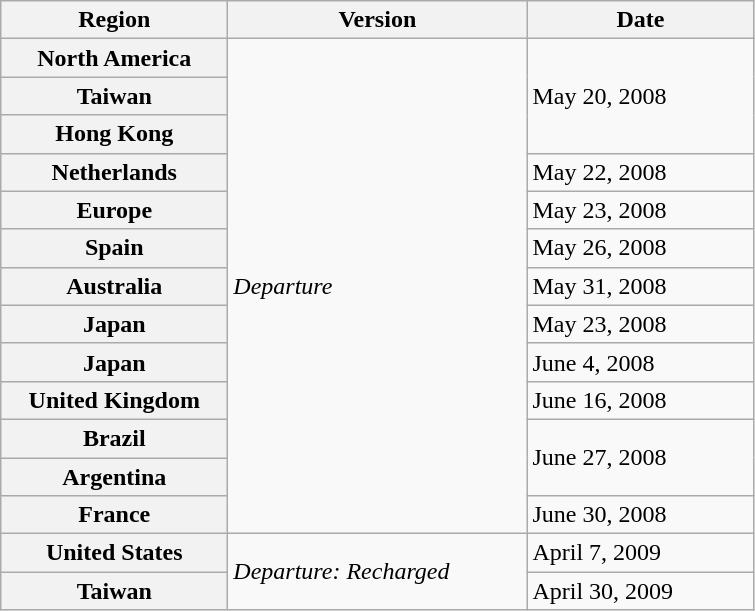<table class="wikitable plainrowheaders">
<tr>
<th scope="col" style="width:9em;">Region</th>
<th scope="col" style="width:12em;">Version</th>
<th scope="col" style="width:9em;">Date</th>
</tr>
<tr>
<th scope="row">North America</th>
<td rowspan=13><em>Departure</em></td>
<td rowspan=3>May 20, 2008</td>
</tr>
<tr>
<th scope="row">Taiwan</th>
</tr>
<tr>
<th scope="row">Hong Kong</th>
</tr>
<tr>
<th scope="row">Netherlands</th>
<td>May 22, 2008</td>
</tr>
<tr>
<th scope="row">Europe</th>
<td>May 23, 2008</td>
</tr>
<tr>
<th scope="row">Spain</th>
<td>May 26, 2008</td>
</tr>
<tr>
<th scope="row">Australia</th>
<td>May 31, 2008</td>
</tr>
<tr>
<th scope="row">Japan</th>
<td>May 23, 2008</td>
</tr>
<tr>
<th scope="row">Japan</th>
<td>June 4, 2008</td>
</tr>
<tr>
<th scope="row">United Kingdom</th>
<td>June 16, 2008</td>
</tr>
<tr>
<th scope="row">Brazil</th>
<td rowspan="2">June 27, 2008</td>
</tr>
<tr>
<th scope="row">Argentina</th>
</tr>
<tr>
<th scope="row">France</th>
<td>June 30, 2008</td>
</tr>
<tr>
<th scope="row">United States</th>
<td rowspan=2><em>Departure: Recharged</em></td>
<td>April 7, 2009</td>
</tr>
<tr>
<th scope="row">Taiwan</th>
<td>April 30, 2009</td>
</tr>
</table>
